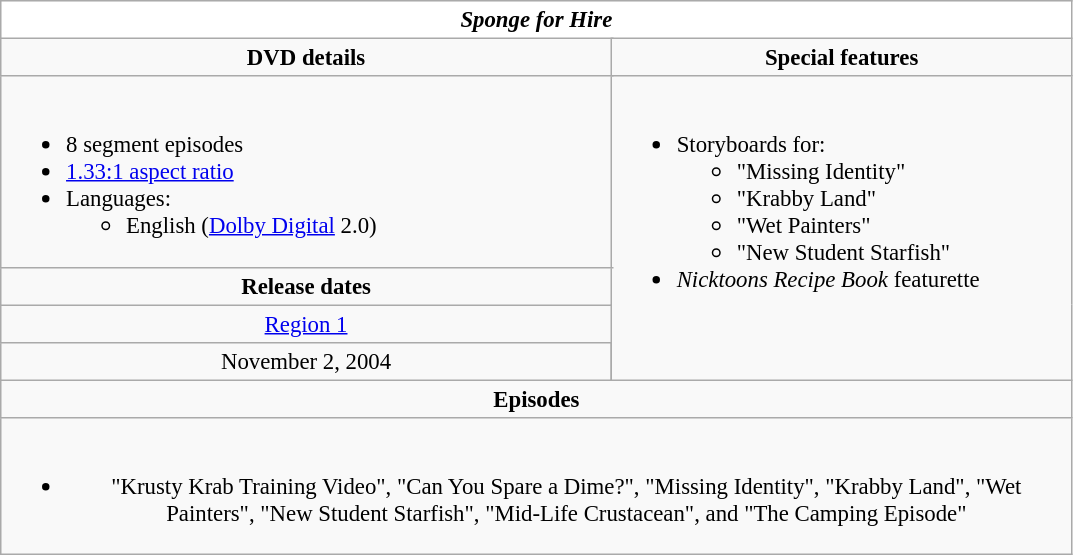<table class="wikitable" style="font-size: 95%;">
<tr style="background:#FFF; color:#000;">
<td colspan="4" align="center"><strong><em>Sponge for Hire</em></strong></td>
</tr>
<tr valign="top">
<td style="text-align:center; width:400px;" colspan="3"><strong>DVD details</strong></td>
<td style="width:300px; text-align:center;"><strong>Special features</strong></td>
</tr>
<tr valign="top">
<td colspan="3" style="text-align:left; width:400px;"><br><ul><li>8 segment episodes</li><li><a href='#'>1.33:1 aspect ratio</a></li><li>Languages:<ul><li>English (<a href='#'>Dolby Digital</a> 2.0)</li></ul></li></ul></td>
<td rowspan="4" style="text-align:left; width:300px;"><br><ul><li>Storyboards for:<ul><li>"Missing Identity"</li><li>"Krabby Land"</li><li>"Wet Painters"</li><li>"New Student Starfish"</li></ul></li><li><em>Nicktoons Recipe Book</em> featurette</li></ul></td>
</tr>
<tr>
<td colspan="3" style="text-align:center;"><strong>Release dates</strong></td>
</tr>
<tr>
<td colspan="3" style="text-align:center;"><a href='#'>Region 1</a></td>
</tr>
<tr style="text-align:center;">
<td>November 2, 2004</td>
</tr>
<tr>
<td style="text-align:center; width:400px;" colspan="4"><strong>Episodes</strong></td>
</tr>
<tr>
<td style="text-align:center; width:400px;" colspan="4"><br><ul><li>"Krusty Krab Training Video", "Can You Spare a Dime?", "Missing Identity", "Krabby Land", "Wet Painters", "New Student Starfish", "Mid-Life Crustacean", and "The Camping Episode"</li></ul></td>
</tr>
</table>
